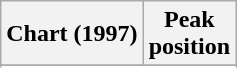<table class="wikitable sortable plainrowheaders" style="text-align:center">
<tr>
<th scope="col">Chart (1997)</th>
<th scope="col">Peak<br> position</th>
</tr>
<tr>
</tr>
<tr>
</tr>
<tr>
</tr>
</table>
